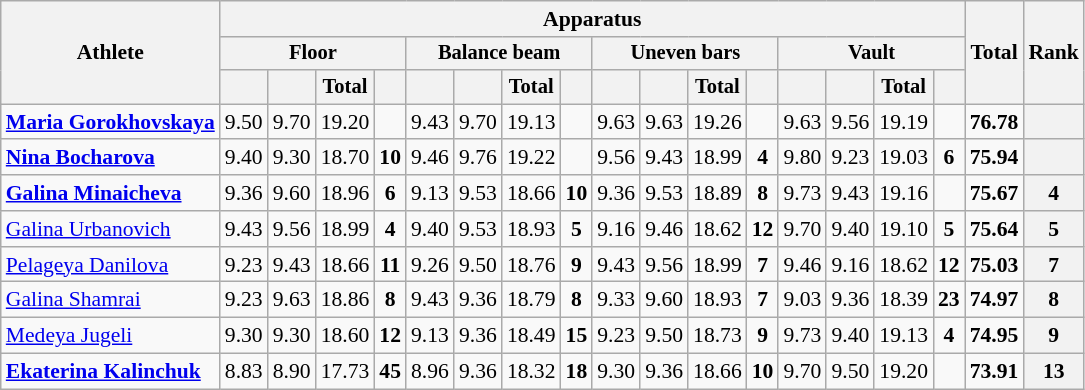<table class="wikitable" style="font-size:90%">
<tr>
<th rowspan=3>Athlete</th>
<th colspan=16>Apparatus</th>
<th rowspan=3>Total</th>
<th rowspan=3>Rank</th>
</tr>
<tr style="font-size:95%">
<th colspan=4>Floor</th>
<th colspan=4>Balance beam</th>
<th colspan=4>Uneven bars</th>
<th colspan=4>Vault</th>
</tr>
<tr style="font-size:95%">
<th></th>
<th></th>
<th>Total</th>
<th></th>
<th></th>
<th></th>
<th>Total</th>
<th></th>
<th></th>
<th></th>
<th>Total</th>
<th></th>
<th></th>
<th></th>
<th>Total</th>
<th></th>
</tr>
<tr align=center>
<td align=left><strong><a href='#'>Maria Gorokhovskaya</a></strong></td>
<td>9.50</td>
<td>9.70</td>
<td>19.20</td>
<td></td>
<td>9.43</td>
<td>9.70</td>
<td>19.13</td>
<td></td>
<td>9.63</td>
<td>9.63</td>
<td>19.26</td>
<td></td>
<td>9.63</td>
<td>9.56</td>
<td>19.19</td>
<td></td>
<td><strong>76.78</strong></td>
<th></th>
</tr>
<tr align=center>
<td align=left><strong><a href='#'>Nina Bocharova</a></strong></td>
<td>9.40</td>
<td>9.30</td>
<td>18.70</td>
<td><strong>10</strong></td>
<td>9.46</td>
<td>9.76</td>
<td>19.22</td>
<td></td>
<td>9.56</td>
<td>9.43</td>
<td>18.99</td>
<td><strong>4</strong></td>
<td>9.80</td>
<td>9.23</td>
<td>19.03</td>
<td><strong>6</strong></td>
<td><strong>75.94</strong></td>
<th></th>
</tr>
<tr align=center>
<td align=left><strong><a href='#'>Galina Minaicheva</a></strong></td>
<td>9.36</td>
<td>9.60</td>
<td>18.96</td>
<td><strong>6</strong></td>
<td>9.13</td>
<td>9.53</td>
<td>18.66</td>
<td><strong>10</strong></td>
<td>9.36</td>
<td>9.53</td>
<td>18.89</td>
<td><strong>8</strong></td>
<td>9.73</td>
<td>9.43</td>
<td>19.16</td>
<td></td>
<td><strong>75.67</strong></td>
<th><strong>4</strong></th>
</tr>
<tr align=center>
<td align=left><a href='#'>Galina Urbanovich</a></td>
<td>9.43</td>
<td>9.56</td>
<td>18.99</td>
<td><strong>4</strong></td>
<td>9.40</td>
<td>9.53</td>
<td>18.93</td>
<td><strong>5</strong></td>
<td>9.16</td>
<td>9.46</td>
<td>18.62</td>
<td><strong>12</strong></td>
<td>9.70</td>
<td>9.40</td>
<td>19.10</td>
<td><strong>5</strong></td>
<td><strong>75.64</strong></td>
<th><strong>5</strong></th>
</tr>
<tr align=center>
<td align=left><a href='#'>Pelageya Danilova</a></td>
<td>9.23</td>
<td>9.43</td>
<td>18.66</td>
<td><strong>11</strong></td>
<td>9.26</td>
<td>9.50</td>
<td>18.76</td>
<td><strong>9</strong></td>
<td>9.43</td>
<td>9.56</td>
<td>18.99</td>
<td><strong>7</strong></td>
<td>9.46</td>
<td>9.16</td>
<td>18.62</td>
<td><strong>12</strong></td>
<td><strong>75.03</strong></td>
<th><strong>7</strong></th>
</tr>
<tr align=center>
<td align=left><a href='#'>Galina Shamrai</a></td>
<td>9.23</td>
<td>9.63</td>
<td>18.86</td>
<td><strong>8</strong></td>
<td>9.43</td>
<td>9.36</td>
<td>18.79</td>
<td><strong>8</strong></td>
<td>9.33</td>
<td>9.60</td>
<td>18.93</td>
<td><strong>7</strong></td>
<td>9.03</td>
<td>9.36</td>
<td>18.39</td>
<td><strong>23</strong></td>
<td><strong>74.97</strong></td>
<th><strong>8</strong></th>
</tr>
<tr align=center>
<td align=left><a href='#'>Medeya Jugeli</a></td>
<td>9.30</td>
<td>9.30</td>
<td>18.60</td>
<td><strong>12</strong></td>
<td>9.13</td>
<td>9.36</td>
<td>18.49</td>
<td><strong>15</strong></td>
<td>9.23</td>
<td>9.50</td>
<td>18.73</td>
<td><strong>9</strong></td>
<td>9.73</td>
<td>9.40</td>
<td>19.13</td>
<td><strong>4</strong></td>
<td><strong>74.95</strong></td>
<th><strong>9</strong></th>
</tr>
<tr align=center>
<td align=left><strong><a href='#'>Ekaterina Kalinchuk</a></strong></td>
<td>8.83</td>
<td>8.90</td>
<td>17.73</td>
<td><strong>45</strong></td>
<td>8.96</td>
<td>9.36</td>
<td>18.32</td>
<td><strong>18</strong></td>
<td>9.30</td>
<td>9.36</td>
<td>18.66</td>
<td><strong>10</strong></td>
<td>9.70</td>
<td>9.50</td>
<td>19.20</td>
<td></td>
<td><strong>73.91</strong></td>
<th><strong>13</strong></th>
</tr>
</table>
